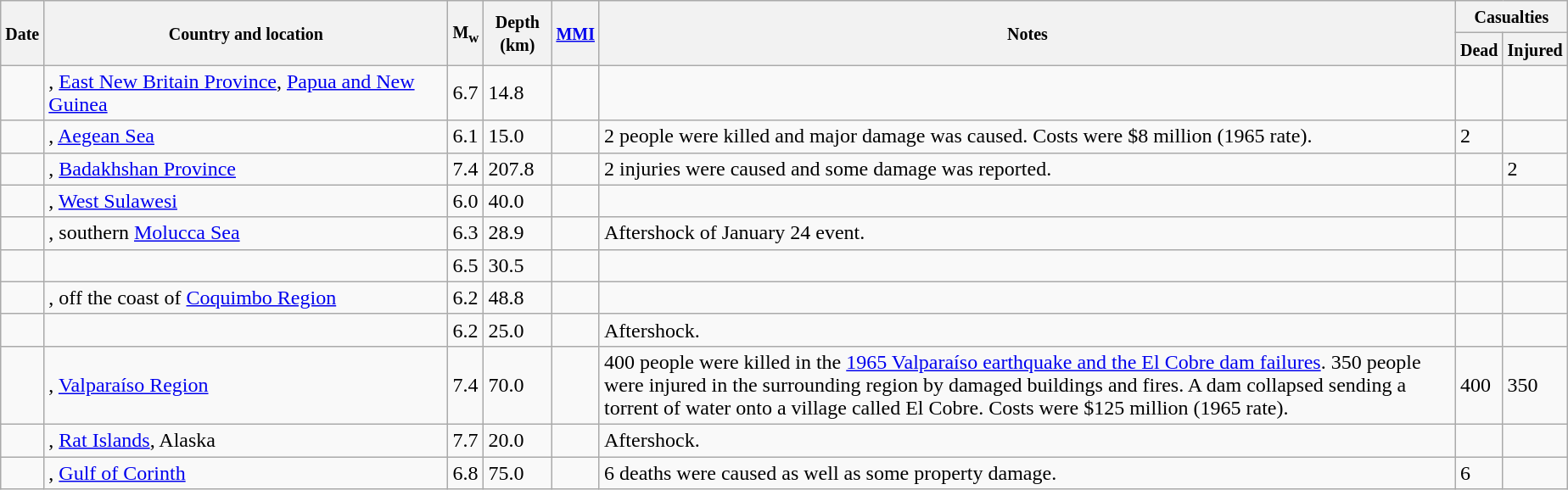<table class="wikitable sortable sort-under" style="border:1px black; margin-left:1em;">
<tr>
<th rowspan="2"><small>Date</small></th>
<th rowspan="2" style="width: 310px"><small>Country and location</small></th>
<th rowspan="2"><small>M<sub>w</sub></small></th>
<th rowspan="2"><small>Depth (km)</small></th>
<th rowspan="2"><small><a href='#'>MMI</a></small></th>
<th rowspan="2" class="unsortable"><small>Notes</small></th>
<th colspan="2"><small>Casualties</small></th>
</tr>
<tr>
<th><small>Dead</small></th>
<th><small>Injured</small></th>
</tr>
<tr>
<td></td>
<td>, <a href='#'>East New Britain Province</a>, <a href='#'>Papua and New Guinea</a></td>
<td>6.7</td>
<td>14.8</td>
<td></td>
<td></td>
<td></td>
<td></td>
</tr>
<tr>
<td></td>
<td>, <a href='#'>Aegean Sea</a></td>
<td>6.1</td>
<td>15.0</td>
<td></td>
<td>2 people were killed and major damage was caused. Costs were $8 million (1965 rate).</td>
<td>2</td>
<td></td>
</tr>
<tr>
<td></td>
<td>, <a href='#'>Badakhshan Province</a></td>
<td>7.4</td>
<td>207.8</td>
<td></td>
<td>2 injuries were caused and some damage was reported.</td>
<td></td>
<td>2</td>
</tr>
<tr>
<td></td>
<td>, <a href='#'>West Sulawesi</a></td>
<td>6.0</td>
<td>40.0</td>
<td></td>
<td></td>
<td></td>
<td></td>
</tr>
<tr>
<td></td>
<td>, southern <a href='#'>Molucca Sea</a></td>
<td>6.3</td>
<td>28.9</td>
<td></td>
<td>Aftershock of January 24 event.</td>
<td></td>
<td></td>
</tr>
<tr>
<td></td>
<td></td>
<td>6.5</td>
<td>30.5</td>
<td></td>
<td></td>
<td></td>
<td></td>
</tr>
<tr>
<td></td>
<td>, off the coast of <a href='#'>Coquimbo Region</a></td>
<td>6.2</td>
<td>48.8</td>
<td></td>
<td></td>
<td></td>
<td></td>
</tr>
<tr>
<td></td>
<td></td>
<td>6.2</td>
<td>25.0</td>
<td></td>
<td>Aftershock.</td>
<td></td>
<td></td>
</tr>
<tr>
<td></td>
<td>, <a href='#'>Valparaíso Region</a></td>
<td>7.4</td>
<td>70.0</td>
<td></td>
<td>400 people were killed in the <a href='#'>1965 Valparaíso earthquake and the El Cobre dam failures</a>. 350 people were injured in the surrounding region by damaged buildings and fires. A dam collapsed sending a torrent of water onto a village called El Cobre. Costs were $125 million (1965 rate).</td>
<td>400</td>
<td>350</td>
</tr>
<tr>
<td></td>
<td>, <a href='#'>Rat Islands</a>, Alaska</td>
<td>7.7</td>
<td>20.0</td>
<td></td>
<td>Aftershock.</td>
<td></td>
<td></td>
</tr>
<tr>
<td></td>
<td>, <a href='#'>Gulf of Corinth</a></td>
<td>6.8</td>
<td>75.0</td>
<td></td>
<td>6 deaths were caused as well as some property damage.</td>
<td>6</td>
<td></td>
</tr>
</table>
